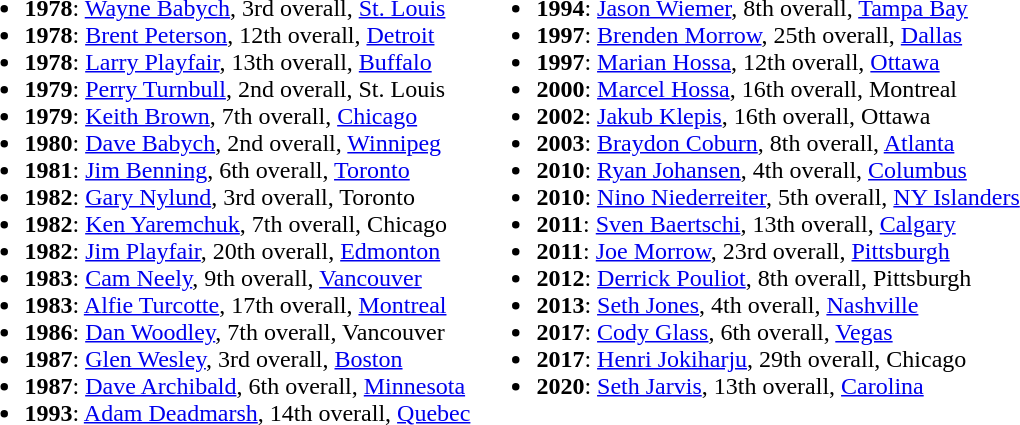<table>
<tr valign="top">
<td><br><ul><li><strong>1978</strong>: <a href='#'>Wayne Babych</a>, 3rd overall, <a href='#'>St. Louis</a></li><li><strong>1978</strong>: <a href='#'>Brent Peterson</a>, 12th overall, <a href='#'>Detroit</a></li><li><strong>1978</strong>: <a href='#'>Larry Playfair</a>, 13th overall, <a href='#'>Buffalo</a></li><li><strong>1979</strong>: <a href='#'>Perry Turnbull</a>, 2nd overall, St. Louis</li><li><strong>1979</strong>: <a href='#'>Keith Brown</a>, 7th overall, <a href='#'>Chicago</a></li><li><strong>1980</strong>: <a href='#'>Dave Babych</a>, 2nd overall, <a href='#'>Winnipeg</a></li><li><strong>1981</strong>: <a href='#'>Jim Benning</a>, 6th overall, <a href='#'>Toronto</a></li><li><strong>1982</strong>: <a href='#'>Gary Nylund</a>, 3rd overall, Toronto</li><li><strong>1982</strong>: <a href='#'>Ken Yaremchuk</a>, 7th overall, Chicago</li><li><strong>1982</strong>: <a href='#'>Jim Playfair</a>, 20th overall, <a href='#'>Edmonton</a></li><li><strong>1983</strong>: <a href='#'>Cam Neely</a>, 9th overall, <a href='#'>Vancouver</a></li><li><strong>1983</strong>: <a href='#'>Alfie Turcotte</a>, 17th overall, <a href='#'>Montreal</a></li><li><strong>1986</strong>: <a href='#'>Dan Woodley</a>, 7th overall, Vancouver</li><li><strong>1987</strong>: <a href='#'>Glen Wesley</a>, 3rd overall, <a href='#'>Boston</a></li><li><strong>1987</strong>: <a href='#'>Dave Archibald</a>, 6th overall, <a href='#'>Minnesota</a></li><li><strong>1993</strong>: <a href='#'>Adam Deadmarsh</a>, 14th overall, <a href='#'>Quebec</a></li></ul></td>
<td><br><ul><li><strong>1994</strong>: <a href='#'>Jason Wiemer</a>, 8th overall, <a href='#'>Tampa Bay</a></li><li><strong>1997</strong>: <a href='#'>Brenden Morrow</a>, 25th overall, <a href='#'>Dallas</a></li><li><strong>1997</strong>: <a href='#'>Marian Hossa</a>, 12th overall, <a href='#'>Ottawa</a></li><li><strong>2000</strong>: <a href='#'>Marcel Hossa</a>, 16th overall, Montreal</li><li><strong>2002</strong>: <a href='#'>Jakub Klepis</a>, 16th overall, Ottawa</li><li><strong>2003</strong>: <a href='#'>Braydon Coburn</a>, 8th overall, <a href='#'>Atlanta</a></li><li><strong>2010</strong>: <a href='#'>Ryan Johansen</a>, 4th overall, <a href='#'>Columbus</a></li><li><strong>2010</strong>: <a href='#'>Nino Niederreiter</a>, 5th overall, <a href='#'>NY Islanders</a></li><li><strong>2011</strong>: <a href='#'>Sven Baertschi</a>, 13th overall, <a href='#'>Calgary</a></li><li><strong>2011</strong>: <a href='#'>Joe Morrow</a>, 23rd overall, <a href='#'>Pittsburgh</a></li><li><strong>2012</strong>: <a href='#'>Derrick Pouliot</a>, 8th overall, Pittsburgh</li><li><strong>2013</strong>: <a href='#'>Seth Jones</a>, 4th overall, <a href='#'>Nashville</a></li><li><strong>2017</strong>: <a href='#'>Cody Glass</a>, 6th overall, <a href='#'>Vegas</a></li><li><strong>2017</strong>: <a href='#'>Henri Jokiharju</a>, 29th overall, Chicago</li><li><strong>2020</strong>: <a href='#'>Seth Jarvis</a>, 13th overall, <a href='#'>Carolina</a></li></ul></td>
</tr>
</table>
